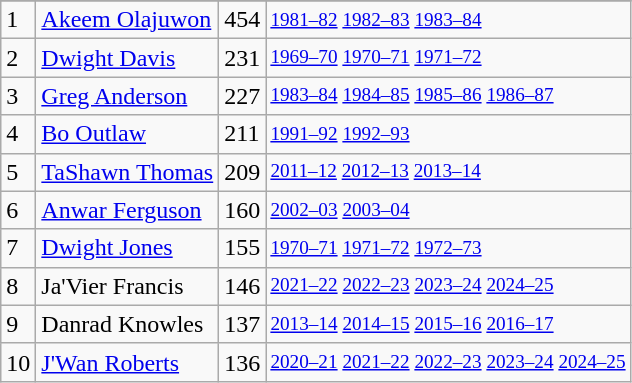<table class="wikitable">
<tr>
</tr>
<tr>
<td>1</td>
<td><a href='#'>Akeem Olajuwon</a></td>
<td>454</td>
<td style="font-size:80%;"><a href='#'>1981–82</a> <a href='#'>1982–83</a> <a href='#'>1983–84</a></td>
</tr>
<tr>
<td>2</td>
<td><a href='#'>Dwight Davis</a></td>
<td>231</td>
<td style="font-size:80%;"><a href='#'>1969–70</a> <a href='#'>1970–71</a> <a href='#'>1971–72</a></td>
</tr>
<tr>
<td>3</td>
<td><a href='#'>Greg Anderson</a></td>
<td>227</td>
<td style="font-size:80%;"><a href='#'>1983–84</a> <a href='#'>1984–85</a> <a href='#'>1985–86</a> <a href='#'>1986–87</a></td>
</tr>
<tr>
<td>4</td>
<td><a href='#'>Bo Outlaw</a></td>
<td>211</td>
<td style="font-size:80%;"><a href='#'>1991–92</a> <a href='#'>1992–93</a></td>
</tr>
<tr>
<td>5</td>
<td><a href='#'>TaShawn Thomas</a></td>
<td>209</td>
<td style="font-size:80%;"><a href='#'>2011–12</a> <a href='#'>2012–13</a> <a href='#'>2013–14</a></td>
</tr>
<tr>
<td>6</td>
<td><a href='#'>Anwar Ferguson</a></td>
<td>160</td>
<td style="font-size:80%;"><a href='#'>2002–03</a> <a href='#'>2003–04</a></td>
</tr>
<tr>
<td>7</td>
<td><a href='#'>Dwight Jones</a></td>
<td>155</td>
<td style="font-size:80%;"><a href='#'>1970–71</a> <a href='#'>1971–72</a> <a href='#'>1972–73</a></td>
</tr>
<tr>
<td>8</td>
<td>Ja'Vier Francis</td>
<td>146</td>
<td style="font-size:80%;"><a href='#'>2021–22</a> <a href='#'>2022–23</a> <a href='#'>2023–24</a> <a href='#'>2024–25</a></td>
</tr>
<tr>
<td>9</td>
<td>Danrad Knowles</td>
<td>137</td>
<td style="font-size:80%;"><a href='#'>2013–14</a> <a href='#'>2014–15</a> <a href='#'>2015–16</a> <a href='#'>2016–17</a></td>
</tr>
<tr>
<td>10</td>
<td><a href='#'>J'Wan Roberts</a></td>
<td>136</td>
<td style="font-size:80%;"><a href='#'>2020–21</a> <a href='#'>2021–22</a> <a href='#'>2022–23</a> <a href='#'>2023–24</a> <a href='#'>2024–25</a></td>
</tr>
</table>
